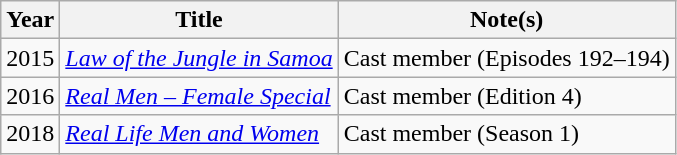<table class="wikitable">
<tr>
<th>Year</th>
<th>Title</th>
<th>Note(s)</th>
</tr>
<tr>
<td>2015</td>
<td><em><a href='#'>Law of the Jungle in Samoa</a></em></td>
<td>Cast member (Episodes 192–194)</td>
</tr>
<tr>
<td>2016</td>
<td><em><a href='#'>Real Men – Female Special</a></em></td>
<td>Cast member (Edition 4)</td>
</tr>
<tr>
<td>2018</td>
<td><em><a href='#'>Real Life Men and Women</a></em></td>
<td>Cast member (Season 1)</td>
</tr>
</table>
